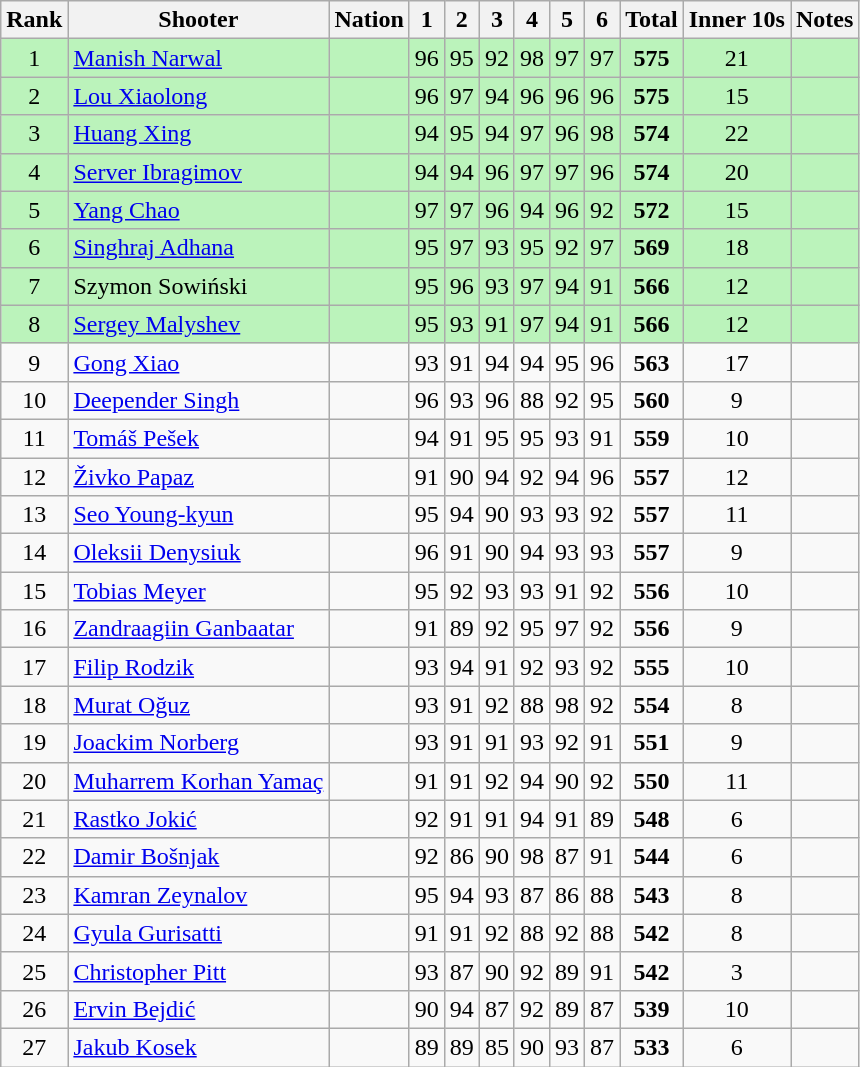<table class="wikitable sortable" style="text-align:center">
<tr>
<th>Rank</th>
<th>Shooter</th>
<th>Nation</th>
<th>1</th>
<th>2</th>
<th>3</th>
<th>4</th>
<th>5</th>
<th>6</th>
<th>Total</th>
<th>Inner 10s</th>
<th>Notes</th>
</tr>
<tr bgcolor=#bbf3bb>
<td>1</td>
<td align=left><a href='#'>Manish Narwal</a></td>
<td align=left></td>
<td>96</td>
<td>95</td>
<td>92</td>
<td>98</td>
<td>97</td>
<td>97</td>
<td><strong>575</strong></td>
<td>21</td>
<td></td>
</tr>
<tr bgcolor=#bbf3bb>
<td>2</td>
<td align=left><a href='#'>Lou Xiaolong</a></td>
<td align=left></td>
<td>96</td>
<td>97</td>
<td>94</td>
<td>96</td>
<td>96</td>
<td>96</td>
<td><strong>575</strong></td>
<td>15</td>
<td></td>
</tr>
<tr bgcolor=#bbf3bb>
<td>3</td>
<td align=left><a href='#'>Huang Xing</a></td>
<td align=left></td>
<td>94</td>
<td>95</td>
<td>94</td>
<td>97</td>
<td>96</td>
<td>98</td>
<td><strong>574</strong></td>
<td>22</td>
<td></td>
</tr>
<tr bgcolor=#bbf3bb>
<td>4</td>
<td align=left><a href='#'>Server Ibragimov</a></td>
<td align=left></td>
<td>94</td>
<td>94</td>
<td>96</td>
<td>97</td>
<td>97</td>
<td>96</td>
<td><strong>574</strong></td>
<td>20</td>
<td></td>
</tr>
<tr bgcolor=#bbf3bb>
<td>5</td>
<td align=left><a href='#'>Yang Chao</a></td>
<td align=left></td>
<td>97</td>
<td>97</td>
<td>96</td>
<td>94</td>
<td>96</td>
<td>92</td>
<td><strong>572</strong></td>
<td>15</td>
<td></td>
</tr>
<tr bgcolor=#bbf3bb>
<td>6</td>
<td align=left><a href='#'>Singhraj Adhana</a></td>
<td align=left></td>
<td>95</td>
<td>97</td>
<td>93</td>
<td>95</td>
<td>92</td>
<td>97</td>
<td><strong>569</strong></td>
<td>18</td>
<td></td>
</tr>
<tr bgcolor=#bbf3bb>
<td>7</td>
<td align=left>Szymon Sowiński</td>
<td align=left></td>
<td>95</td>
<td>96</td>
<td>93</td>
<td>97</td>
<td>94</td>
<td>91</td>
<td><strong>566</strong></td>
<td>12</td>
<td></td>
</tr>
<tr bgcolor=#bbf3bb>
<td>8</td>
<td align=left><a href='#'>Sergey Malyshev</a></td>
<td align=left></td>
<td>95</td>
<td>93</td>
<td>91</td>
<td>97</td>
<td>94</td>
<td>91</td>
<td><strong>566</strong></td>
<td>12</td>
<td></td>
</tr>
<tr>
<td>9</td>
<td align=left><a href='#'>Gong Xiao</a></td>
<td align=left></td>
<td>93</td>
<td>91</td>
<td>94</td>
<td>94</td>
<td>95</td>
<td>96</td>
<td><strong>563</strong></td>
<td>17</td>
<td></td>
</tr>
<tr>
<td>10</td>
<td align=left><a href='#'>Deepender Singh</a></td>
<td align=left></td>
<td>96</td>
<td>93</td>
<td>96</td>
<td>88</td>
<td>92</td>
<td>95</td>
<td><strong>560</strong></td>
<td>9</td>
<td></td>
</tr>
<tr>
<td>11</td>
<td align=left><a href='#'>Tomáš Pešek</a></td>
<td align=left></td>
<td>94</td>
<td>91</td>
<td>95</td>
<td>95</td>
<td>93</td>
<td>91</td>
<td><strong>559</strong></td>
<td>10</td>
<td></td>
</tr>
<tr>
<td>12</td>
<td align=left><a href='#'>Živko Papaz</a></td>
<td align=left></td>
<td>91</td>
<td>90</td>
<td>94</td>
<td>92</td>
<td>94</td>
<td>96</td>
<td><strong>557</strong></td>
<td>12</td>
<td></td>
</tr>
<tr>
<td>13</td>
<td align=left><a href='#'>Seo Young-kyun</a></td>
<td align=left></td>
<td>95</td>
<td>94</td>
<td>90</td>
<td>93</td>
<td>93</td>
<td>92</td>
<td><strong>557</strong></td>
<td>11</td>
<td></td>
</tr>
<tr>
<td>14</td>
<td align=left><a href='#'>Oleksii Denysiuk</a></td>
<td align=left></td>
<td>96</td>
<td>91</td>
<td>90</td>
<td>94</td>
<td>93</td>
<td>93</td>
<td><strong>557</strong></td>
<td>9</td>
<td></td>
</tr>
<tr>
<td>15</td>
<td align=left><a href='#'>Tobias Meyer</a></td>
<td align=left></td>
<td>95</td>
<td>92</td>
<td>93</td>
<td>93</td>
<td>91</td>
<td>92</td>
<td><strong>556</strong></td>
<td>10</td>
<td></td>
</tr>
<tr>
<td>16</td>
<td align=left><a href='#'>Zandraagiin Ganbaatar</a></td>
<td align=left></td>
<td>91</td>
<td>89</td>
<td>92</td>
<td>95</td>
<td>97</td>
<td>92</td>
<td><strong>556</strong></td>
<td>9</td>
<td></td>
</tr>
<tr>
<td>17</td>
<td align=left><a href='#'>Filip Rodzik</a></td>
<td align=left></td>
<td>93</td>
<td>94</td>
<td>91</td>
<td>92</td>
<td>93</td>
<td>92</td>
<td><strong>555</strong></td>
<td>10</td>
<td></td>
</tr>
<tr>
<td>18</td>
<td align=left><a href='#'>Murat Oğuz</a></td>
<td align=left></td>
<td>93</td>
<td>91</td>
<td>92</td>
<td>88</td>
<td>98</td>
<td>92</td>
<td><strong>554</strong></td>
<td>8</td>
<td></td>
</tr>
<tr>
<td>19</td>
<td align=left><a href='#'>Joackim Norberg</a></td>
<td align=left></td>
<td>93</td>
<td>91</td>
<td>91</td>
<td>93</td>
<td>92</td>
<td>91</td>
<td><strong>551</strong></td>
<td>9</td>
<td></td>
</tr>
<tr>
<td>20</td>
<td align=left><a href='#'>Muharrem Korhan Yamaç</a></td>
<td align=left></td>
<td>91</td>
<td>91</td>
<td>92</td>
<td>94</td>
<td>90</td>
<td>92</td>
<td><strong>550</strong></td>
<td>11</td>
<td></td>
</tr>
<tr>
<td>21</td>
<td align=left><a href='#'>Rastko Jokić</a></td>
<td align=left></td>
<td>92</td>
<td>91</td>
<td>91</td>
<td>94</td>
<td>91</td>
<td>89</td>
<td><strong>548</strong></td>
<td>6</td>
<td></td>
</tr>
<tr>
<td>22</td>
<td align=left><a href='#'>Damir Bošnjak</a></td>
<td align=left></td>
<td>92</td>
<td>86</td>
<td>90</td>
<td>98</td>
<td>87</td>
<td>91</td>
<td><strong>544</strong></td>
<td>6</td>
<td></td>
</tr>
<tr>
<td>23</td>
<td align=left><a href='#'>Kamran Zeynalov</a></td>
<td align=left></td>
<td>95</td>
<td>94</td>
<td>93</td>
<td>87</td>
<td>86</td>
<td>88</td>
<td><strong>543</strong></td>
<td>8</td>
<td></td>
</tr>
<tr>
<td>24</td>
<td align=left><a href='#'>Gyula Gurisatti</a></td>
<td align=left></td>
<td>91</td>
<td>91</td>
<td>92</td>
<td>88</td>
<td>92</td>
<td>88</td>
<td><strong>542</strong></td>
<td>8</td>
<td></td>
</tr>
<tr>
<td>25</td>
<td align=left><a href='#'>Christopher Pitt</a></td>
<td align=left></td>
<td>93</td>
<td>87</td>
<td>90</td>
<td>92</td>
<td>89</td>
<td>91</td>
<td><strong>542</strong></td>
<td>3</td>
<td></td>
</tr>
<tr>
<td>26</td>
<td align=left><a href='#'>Ervin Bejdić</a></td>
<td align=left></td>
<td>90</td>
<td>94</td>
<td>87</td>
<td>92</td>
<td>89</td>
<td>87</td>
<td><strong>539</strong></td>
<td>10</td>
<td></td>
</tr>
<tr>
<td>27</td>
<td align=left><a href='#'>Jakub Kosek</a></td>
<td align=left></td>
<td>89</td>
<td>89</td>
<td>85</td>
<td>90</td>
<td>93</td>
<td>87</td>
<td><strong>533</strong></td>
<td>6</td>
<td></td>
</tr>
</table>
